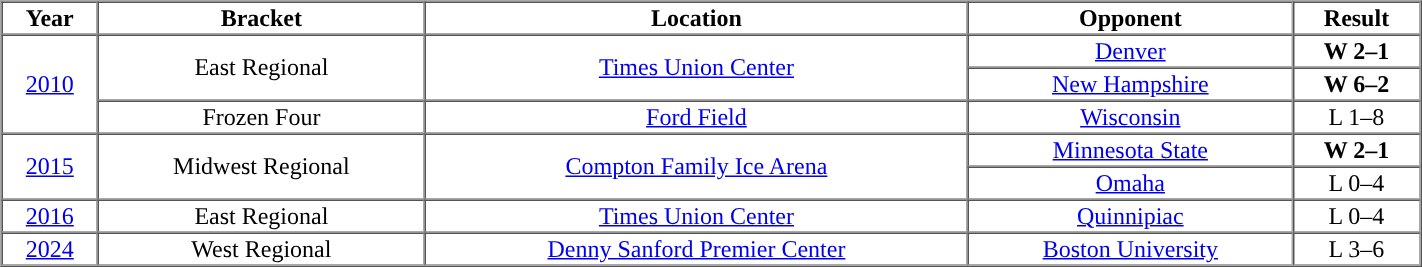<table cellpadding="1" border="1" cellspacing="0" style="text-align:center; width:75%;">
<tr>
<th>Year</th>
<th>Bracket</th>
<th>Location</th>
<th>Opponent</th>
<th>Result</th>
</tr>
<tr>
<td rowspan=3><a href='#'>2010</a></td>
<td rowspan=2>East Regional</td>
<td rowspan=2><a href='#'>Times Union Center</a></td>
<td><a href='#'>Denver</a></td>
<td><strong>W 2–1</strong></td>
</tr>
<tr>
<td><a href='#'>New Hampshire</a></td>
<td><strong>W 6–2</strong></td>
</tr>
<tr>
<td>Frozen Four</td>
<td><a href='#'>Ford Field</a></td>
<td><a href='#'>Wisconsin</a></td>
<td>L 1–8</td>
</tr>
<tr>
<td rowspan=2><a href='#'>2015</a></td>
<td rowspan=2>Midwest Regional</td>
<td rowspan=2><a href='#'>Compton Family Ice Arena</a></td>
<td><a href='#'>Minnesota State</a></td>
<td><strong>W 2–1</strong></td>
</tr>
<tr>
<td><a href='#'>Omaha</a></td>
<td>L 0–4</td>
</tr>
<tr>
<td><a href='#'>2016</a></td>
<td>East Regional</td>
<td><a href='#'>Times Union Center</a></td>
<td><a href='#'>Quinnipiac</a></td>
<td>L 0–4</td>
</tr>
<tr>
<td><a href='#'>2024</a></td>
<td>West Regional</td>
<td><a href='#'>Denny Sanford Premier Center</a></td>
<td><a href='#'>Boston University</a></td>
<td>L 3–6</td>
</tr>
</table>
